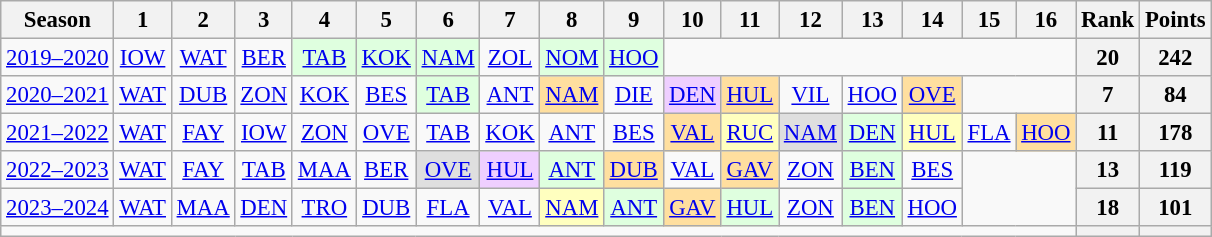<table class="wikitable" style="text-align:center; font-size:95%">
<tr>
<th>Season</th>
<th>1</th>
<th>2</th>
<th>3</th>
<th>4</th>
<th>5</th>
<th>6</th>
<th>7</th>
<th>8</th>
<th>9</th>
<th>10</th>
<th>11</th>
<th>12</th>
<th>13</th>
<th>14</th>
<th>15</th>
<th>16</th>
<th>Rank</th>
<th>Points</th>
</tr>
<tr>
<td><a href='#'>2019–2020</a></td>
<td><a href='#'>IOW</a><br></td>
<td><a href='#'>WAT</a><br></td>
<td><a href='#'>BER</a><br></td>
<td bgcolor="#dfffdf"><a href='#'>TAB</a><br></td>
<td bgcolor="#dfffdf"><a href='#'>KOK</a><br></td>
<td bgcolor="#dfffdf"><a href='#'>NAM</a><br></td>
<td><a href='#'>ZOL</a><br></td>
<td bgcolor="#dfffdf"><a href='#'>NOM</a><br></td>
<td bgcolor="#dfffdf"><a href='#'>HOO</a><br></td>
<td colspan=7></td>
<th>20</th>
<th>242</th>
</tr>
<tr>
<td><a href='#'>2020–2021</a></td>
<td><a href='#'>WAT</a><br></td>
<td><a href='#'>DUB</a><br></td>
<td><a href='#'>ZON</a><br></td>
<td><a href='#'>KOK</a><br></td>
<td><a href='#'>BES</a><br></td>
<td bgcolor="#dfffdf"><a href='#'>TAB</a><br></td>
<td><a href='#'>ANT</a><br></td>
<td bgcolor="#ffdf9f"><a href='#'>NAM</a><br></td>
<td><a href='#'>DIE</a><br></td>
<td bgcolor="#efcfff"><a href='#'>DEN</a><br></td>
<td bgcolor="#ffdf9f"><a href='#'>HUL</a><br></td>
<td><a href='#'>VIL</a><br></td>
<td><a href='#'>HOO</a><br></td>
<td bgcolor="#ffdf9f"><a href='#'>OVE</a><br></td>
<td colspan=2></td>
<th>7</th>
<th>84</th>
</tr>
<tr>
<td><a href='#'>2021–2022</a></td>
<td><a href='#'>WAT</a><br></td>
<td><a href='#'>FAY</a><br></td>
<td><a href='#'>IOW</a><br></td>
<td><a href='#'>ZON</a><br></td>
<td><a href='#'>OVE</a><br></td>
<td><a href='#'>TAB</a><br></td>
<td><a href='#'>KOK</a><br></td>
<td><a href='#'>ANT</a><br></td>
<td><a href='#'>BES</a><br></td>
<td bgcolor="#ffdf9f"><a href='#'>VAL</a><br></td>
<td bgcolor="#ffffbf"><a href='#'>RUC</a><br></td>
<td bgcolor="#dfdfdf"><a href='#'>NAM</a><br></td>
<td bgcolor="#dfffdf"><a href='#'>DEN</a><br></td>
<td bgcolor="#ffffbf"><a href='#'>HUL</a><br></td>
<td><a href='#'>FLA</a><br></td>
<td bgcolor="#ffdf9f"><a href='#'>HOO</a><br></td>
<th>11</th>
<th>178</th>
</tr>
<tr>
<td><a href='#'>2022–2023</a></td>
<td><a href='#'>WAT</a><br></td>
<td><a href='#'>FAY</a><br></td>
<td><a href='#'>TAB</a><br></td>
<td><a href='#'>MAA</a><br></td>
<td><a href='#'>BER</a><br></td>
<td bgcolor="#dfdfdf"><a href='#'>OVE</a><br></td>
<td bgcolor="#efcfff"><a href='#'>HUL</a><br></td>
<td bgcolor="#dfffdf"><a href='#'>ANT</a><br></td>
<td bgcolor="#ffdf9f"><a href='#'>DUB</a><br></td>
<td><a href='#'>VAL</a><br></td>
<td bgcolor="#ffdf9f"><a href='#'>GAV</a><br></td>
<td><a href='#'>ZON</a><br></td>
<td bgcolor="#dfffdf"><a href='#'>BEN</a><br></td>
<td><a href='#'>BES</a><br></td>
<td colspan=2 rowspan=2></td>
<th>13</th>
<th>119</th>
</tr>
<tr>
<td><a href='#'>2023–2024</a></td>
<td><a href='#'>WAT</a><br></td>
<td><a href='#'>MAA</a><br></td>
<td><a href='#'>DEN</a><br></td>
<td><a href='#'>TRO</a><br></td>
<td><a href='#'>DUB</a><br></td>
<td><a href='#'>FLA</a><br></td>
<td><a href='#'>VAL</a><br></td>
<td bgcolor="#ffffbf"><a href='#'>NAM</a><br></td>
<td bgcolor="#dfffdf"><a href='#'>ANT</a><br></td>
<td bgcolor="#ffdf9f"><a href='#'>GAV</a><br></td>
<td bgcolor="#dfffdf"><a href='#'>HUL</a><br></td>
<td><a href='#'>ZON</a><br></td>
<td bgcolor="#dfffdf"><a href='#'>BEN</a><br></td>
<td><a href='#'>HOO</a><br></td>
<th>18</th>
<th>101</th>
</tr>
<tr>
<td colspan=17></td>
<th></th>
<th></th>
</tr>
</table>
